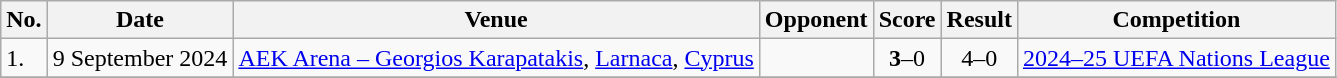<table class="wikitable">
<tr>
<th>No.</th>
<th>Date</th>
<th>Venue</th>
<th>Opponent</th>
<th>Score</th>
<th>Result</th>
<th>Competition</th>
</tr>
<tr>
<td>1.</td>
<td>9 September 2024</td>
<td><a href='#'>AEK Arena – Georgios Karapatakis</a>, <a href='#'>Larnaca</a>, <a href='#'>Cyprus</a></td>
<td></td>
<td align=center><strong>3</strong>–0</td>
<td align=center>4–0</td>
<td><a href='#'>2024–25 UEFA Nations League</a></td>
</tr>
<tr>
</tr>
</table>
